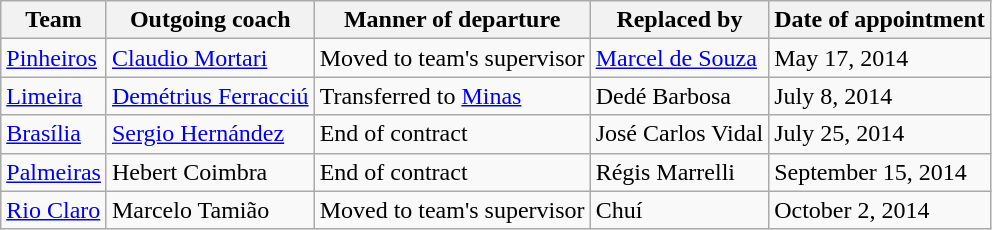<table class="wikitable sortable">
<tr>
<th>Team</th>
<th>Outgoing coach</th>
<th>Manner of departure</th>
<th>Replaced by</th>
<th>Date of appointment</th>
</tr>
<tr>
<td><a href='#'>Pinheiros</a></td>
<td> <a href='#'>Claudio Mortari</a></td>
<td>Moved to team's supervisor</td>
<td> <a href='#'>Marcel de Souza</a></td>
<td>May 17, 2014</td>
</tr>
<tr>
<td><a href='#'>Limeira</a></td>
<td> <a href='#'>Demétrius Ferracciú</a></td>
<td>Transferred to <a href='#'>Minas</a></td>
<td> Dedé Barbosa</td>
<td>July 8, 2014</td>
</tr>
<tr>
<td><a href='#'>Brasília</a></td>
<td> <a href='#'>Sergio Hernández</a></td>
<td>End of contract</td>
<td> José Carlos Vidal</td>
<td>July 25, 2014</td>
</tr>
<tr>
<td><a href='#'>Palmeiras</a></td>
<td> Hebert Coimbra</td>
<td>End of contract</td>
<td> Régis Marrelli</td>
<td>September 15, 2014</td>
</tr>
<tr>
<td><a href='#'>Rio Claro</a></td>
<td> Marcelo Tamião</td>
<td>Moved to team's supervisor</td>
<td> Chuí</td>
<td>October 2, 2014</td>
</tr>
</table>
